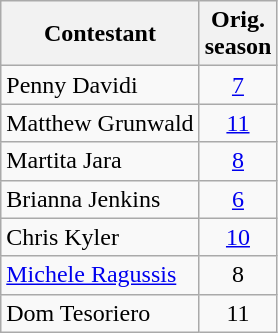<table class="wikitable">
<tr>
<th>Contestant</th>
<th>Orig.<br>season</th>
</tr>
<tr>
<td>Penny Davidi</td>
<td align=center><a href='#'>7</a></td>
</tr>
<tr>
<td>Matthew Grunwald</td>
<td align=center><a href='#'>11</a></td>
</tr>
<tr>
<td>Martita Jara</td>
<td align=center><a href='#'>8</a></td>
</tr>
<tr>
<td>Brianna Jenkins</td>
<td align=center><a href='#'>6</a></td>
</tr>
<tr>
<td>Chris Kyler</td>
<td align=center><a href='#'>10</a></td>
</tr>
<tr>
<td><a href='#'>Michele Ragussis</a></td>
<td align=center>8</td>
</tr>
<tr>
<td>Dom Tesoriero</td>
<td align=center>11</td>
</tr>
</table>
